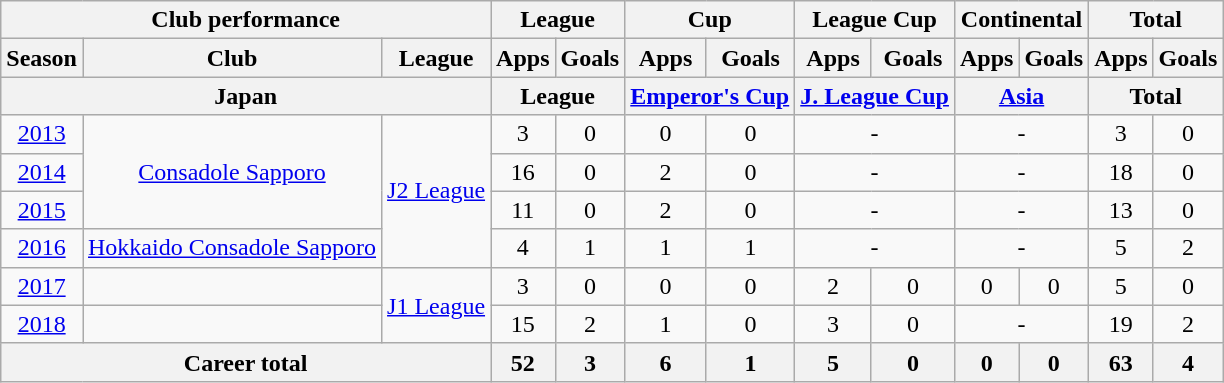<table class="wikitable" style="text-align:center;">
<tr>
<th colspan=3>Club performance</th>
<th colspan=2>League</th>
<th colspan=2>Cup</th>
<th colspan=2>League Cup</th>
<th colspan=2>Continental</th>
<th colspan=2>Total</th>
</tr>
<tr>
<th>Season</th>
<th>Club</th>
<th>League</th>
<th>Apps</th>
<th>Goals</th>
<th>Apps</th>
<th>Goals</th>
<th>Apps</th>
<th>Goals</th>
<th>Apps</th>
<th>Goals</th>
<th>Apps</th>
<th>Goals</th>
</tr>
<tr>
<th colspan=3>Japan</th>
<th colspan=2>League</th>
<th colspan=2><a href='#'>Emperor's Cup</a></th>
<th colspan=2><a href='#'>J. League Cup</a></th>
<th colspan=2><a href='#'>Asia</a></th>
<th colspan=2>Total</th>
</tr>
<tr>
<td><a href='#'>2013</a></td>
<td rowspan="3"><a href='#'>Consadole Sapporo</a></td>
<td rowspan="4"><a href='#'>J2 League</a></td>
<td>3</td>
<td>0</td>
<td>0</td>
<td>0</td>
<td colspan="2">-</td>
<td colspan="2">-</td>
<td>3</td>
<td>0</td>
</tr>
<tr>
<td><a href='#'>2014</a></td>
<td>16</td>
<td>0</td>
<td>2</td>
<td>0</td>
<td colspan="2">-</td>
<td colspan="2">-</td>
<td>18</td>
<td>0</td>
</tr>
<tr>
<td><a href='#'>2015</a></td>
<td>11</td>
<td>0</td>
<td>2</td>
<td>0</td>
<td colspan="2">-</td>
<td colspan="2">-</td>
<td>13</td>
<td>0</td>
</tr>
<tr>
<td><a href='#'>2016</a></td>
<td><a href='#'>Hokkaido Consadole Sapporo</a></td>
<td>4</td>
<td>1</td>
<td>1</td>
<td>1</td>
<td colspan="2">-</td>
<td colspan="2">-</td>
<td>5</td>
<td>2</td>
</tr>
<tr>
<td><a href='#'>2017</a></td>
<td></td>
<td rowspan="2"><a href='#'>J1 League</a></td>
<td>3</td>
<td>0</td>
<td>0</td>
<td>0</td>
<td>2</td>
<td>0</td>
<td>0</td>
<td>0</td>
<td>5</td>
<td>0</td>
</tr>
<tr>
<td><a href='#'>2018</a></td>
<td></td>
<td>15</td>
<td>2</td>
<td>1</td>
<td>0</td>
<td>3</td>
<td>0</td>
<td colspan="2">-</td>
<td>19</td>
<td>2</td>
</tr>
<tr>
<th colspan="3">Career total</th>
<th>52</th>
<th>3</th>
<th>6</th>
<th>1</th>
<th>5</th>
<th>0</th>
<th>0</th>
<th>0</th>
<th>63</th>
<th>4</th>
</tr>
</table>
